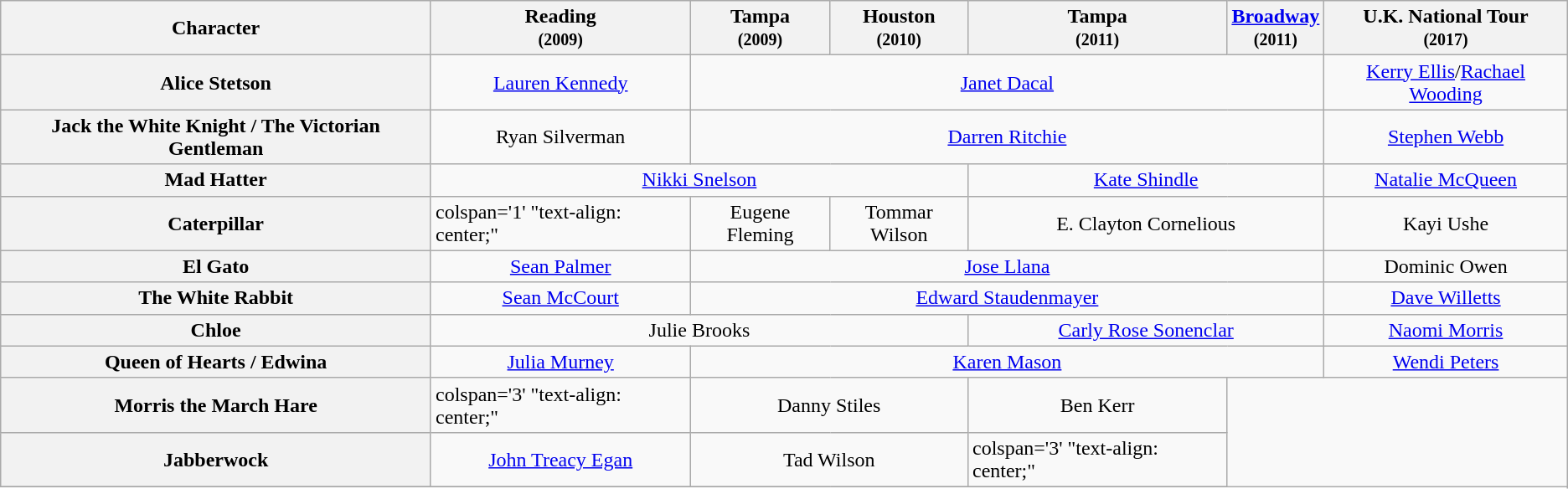<table class="wikitable" style="width:1000;">
<tr>
<th>Character</th>
<th>Reading<br><small>(2009)</small></th>
<th>Tampa<br><small>(2009)</small></th>
<th>Houston <br><small>(2010)</small></th>
<th>Tampa<br><small>(2011)</small></th>
<th><a href='#'>Broadway</a><br><small>(2011)</small></th>
<th>U.K. National Tour<br><small>(2017)</small></th>
</tr>
<tr>
<th>Alice Stetson</th>
<td colspan='1' align=center><a href='#'>Lauren Kennedy</a></td>
<td colspan='4' align=center><a href='#'>Janet Dacal</a></td>
<td colspan='1' align=center><a href='#'>Kerry Ellis</a>/<a href='#'>Rachael Wooding</a></td>
</tr>
<tr>
<th>Jack the White Knight / The Victorian Gentleman</th>
<td colspan='1' align=center>Ryan Silverman</td>
<td colspan='4' align=center><a href='#'>Darren Ritchie</a></td>
<td colspan='1' align=center><a href='#'>Stephen Webb</a></td>
</tr>
<tr>
<th>Mad Hatter</th>
<td colspan='3' align=center><a href='#'>Nikki Snelson</a></td>
<td colspan='2' align=center><a href='#'>Kate Shindle</a></td>
<td colspan='1' align=center><a href='#'>Natalie McQueen</a></td>
</tr>
<tr>
<th>Caterpillar</th>
<td>colspan='1' "text-align: center;" </td>
<td colspan='1' align=center>Eugene Fleming</td>
<td colspan='1' align=center>Tommar Wilson</td>
<td colspan='2' align=center>E. Clayton Cornelious</td>
<td colspan='1' align=center>Kayi Ushe</td>
</tr>
<tr>
<th>El Gato</th>
<td colspan='1' align=center><a href='#'>Sean Palmer</a></td>
<td colspan='4' align=center><a href='#'>Jose Llana</a></td>
<td colspan='1' align=center>Dominic Owen</td>
</tr>
<tr>
<th>The White Rabbit</th>
<td colspan='1' align=center><a href='#'>Sean McCourt</a></td>
<td colspan='4' align=center><a href='#'>Edward Staudenmayer</a></td>
<td colspan='1' align=center><a href='#'>Dave Willetts</a></td>
</tr>
<tr>
<th>Chloe</th>
<td colspan='3' align=center>Julie Brooks</td>
<td colspan='2' align=center><a href='#'>Carly Rose Sonenclar</a></td>
<td colspan='1' align=center><a href='#'>Naomi Morris</a></td>
</tr>
<tr>
<th>Queen of Hearts / Edwina</th>
<td colspan='1' align=center><a href='#'>Julia Murney</a></td>
<td colspan='4' align=center><a href='#'>Karen Mason</a></td>
<td colspan='1' align=center><a href='#'>Wendi Peters</a></td>
</tr>
<tr>
<th>Morris the March Hare</th>
<td>colspan='3' "text-align: center;" </td>
<td colspan='2' align=center>Danny Stiles</td>
<td colspan='1' align=center>Ben Kerr</td>
</tr>
<tr>
<th>Jabberwock</th>
<td colspan='1' align=center><a href='#'>John Treacy Egan</a></td>
<td colspan='2' align=center>Tad Wilson</td>
<td>colspan='3' "text-align: center;" </td>
</tr>
<tr>
</tr>
</table>
